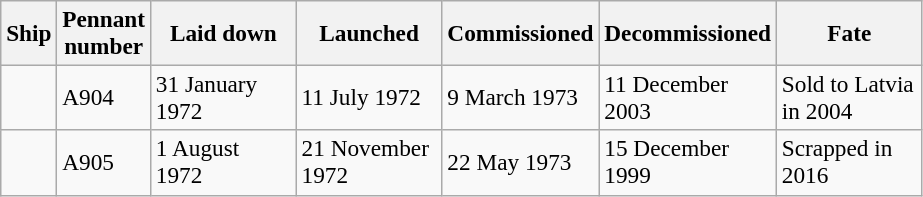<table class="wikitable" style="font-size:97%;">
<tr>
<th>Ship</th>
<th>Pennant<br>number</th>
<th width="90">Laid down</th>
<th width="90">Launched</th>
<th width="90">Commissioned</th>
<th width="90">Decommissioned</th>
<th width="90">Fate</th>
</tr>
<tr>
<td></td>
<td>A904</td>
<td>31 January 1972</td>
<td>11 July 1972</td>
<td>9 March 1973</td>
<td>11 December 2003</td>
<td>Sold to Latvia in 2004</td>
</tr>
<tr>
<td></td>
<td>A905</td>
<td>1 August 1972</td>
<td>21 November 1972</td>
<td>22 May 1973</td>
<td>15 December 1999</td>
<td>Scrapped in 2016</td>
</tr>
</table>
